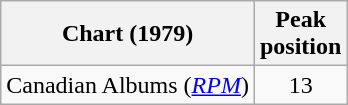<table class="wikitable">
<tr>
<th>Chart (1979)</th>
<th>Peak<br>position</th>
</tr>
<tr>
<td>Canadian Albums (<em><a href='#'>RPM</a></em>)</td>
<td align=center>13</td>
</tr>
</table>
